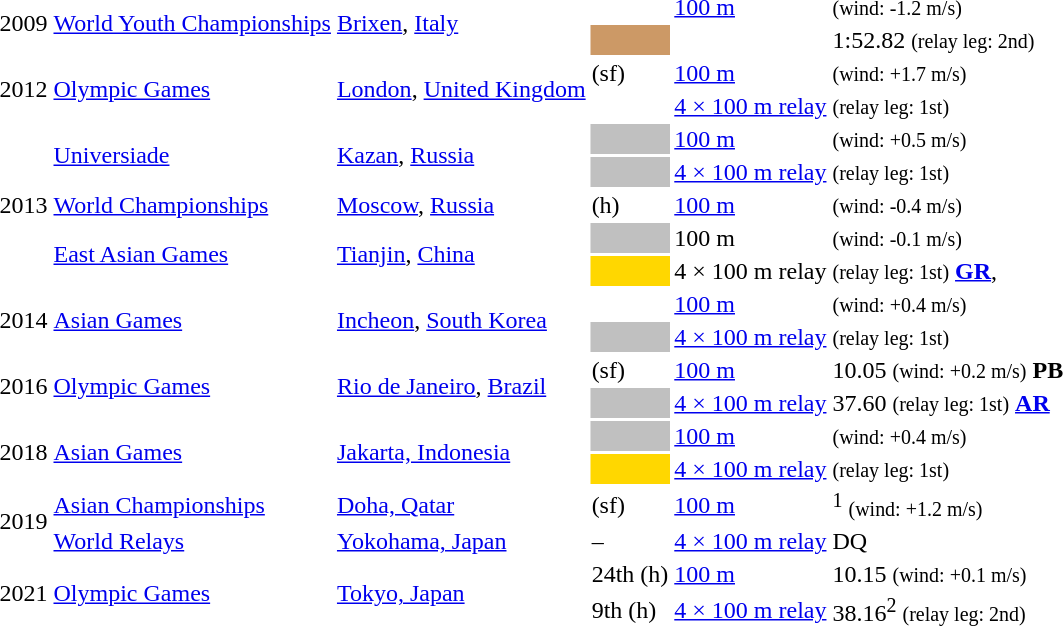<table>
<tr>
<td rowspan=2>2009</td>
<td rowspan=2><a href='#'>World Youth Championships</a></td>
<td rowspan=2><a href='#'>Brixen</a>, <a href='#'>Italy</a></td>
<td></td>
<td><a href='#'>100 m</a></td>
<td> <small>(wind: -1.2 m/s)</small></td>
</tr>
<tr>
<td bgcolor=cc9966></td>
<td></td>
<td>1:52.82 <small>(relay leg: 2nd)</small></td>
</tr>
<tr>
<td rowspan=2>2012</td>
<td rowspan=2><a href='#'>Olympic Games</a></td>
<td rowspan=2><a href='#'>London</a>, <a href='#'>United Kingdom</a></td>
<td> (sf)</td>
<td><a href='#'>100 m</a></td>
<td> <small>(wind: +1.7 m/s)</small></td>
</tr>
<tr>
<td></td>
<td><a href='#'>4 × 100 m relay</a></td>
<td> <small>(relay leg: 1st)</small></td>
</tr>
<tr>
<td rowspan=5>2013</td>
<td rowspan=2><a href='#'>Universiade</a></td>
<td rowspan=2><a href='#'>Kazan</a>, <a href='#'>Russia</a></td>
<td bgcolor="silver"></td>
<td><a href='#'>100 m</a></td>
<td> <small>(wind: +0.5 m/s)</small></td>
</tr>
<tr>
<td bgcolor="silver"></td>
<td><a href='#'>4 × 100 m relay</a></td>
<td> <small>(relay leg: 1st)</small></td>
</tr>
<tr>
<td><a href='#'>World Championships</a></td>
<td><a href='#'>Moscow</a>, <a href='#'>Russia</a></td>
<td> (h)</td>
<td><a href='#'>100 m</a></td>
<td> <small>(wind: -0.4 m/s)</small></td>
</tr>
<tr>
<td rowspan=2><a href='#'>East Asian Games</a></td>
<td rowspan=2><a href='#'>Tianjin</a>, <a href='#'>China</a></td>
<td bgcolor="silver"></td>
<td>100 m</td>
<td> <small>(wind: -0.1 m/s)</small></td>
</tr>
<tr>
<td bgcolor="gold"></td>
<td>4 × 100 m relay</td>
<td> <small>(relay leg: 1st)</small> <strong><a href='#'>GR</a></strong>, <strong></strong></td>
</tr>
<tr>
<td rowspan=2>2014</td>
<td rowspan=2><a href='#'>Asian Games</a></td>
<td rowspan=2><a href='#'>Incheon</a>, <a href='#'>South Korea</a></td>
<td></td>
<td><a href='#'>100 m</a></td>
<td> <small>(wind: +0.4 m/s)</small></td>
</tr>
<tr>
<td bgcolor="silver"></td>
<td><a href='#'>4 × 100 m relay</a></td>
<td> <small>(relay leg: 1st)</small></td>
</tr>
<tr>
<td rowspan=2>2016</td>
<td rowspan=2><a href='#'>Olympic Games</a></td>
<td rowspan=2><a href='#'>Rio de Janeiro</a>, <a href='#'>Brazil</a></td>
<td> (sf)</td>
<td><a href='#'>100 m</a></td>
<td>10.05 <small>(wind: +0.2 m/s)</small> <strong>PB</strong></td>
</tr>
<tr>
<td bgcolor="silver"></td>
<td><a href='#'>4 × 100 m relay</a></td>
<td>37.60 <small>(relay leg: 1st)</small> <strong><a href='#'>AR</a></strong></td>
</tr>
<tr>
<td rowspan=2>2018</td>
<td rowspan=2><a href='#'>Asian Games</a></td>
<td rowspan=2><a href='#'>Jakarta, Indonesia</a></td>
<td bgcolor="silver"></td>
<td><a href='#'>100 m</a></td>
<td> <small>(wind: +0.4 m/s)</small></td>
</tr>
<tr>
<td bgcolor="gold"></td>
<td><a href='#'>4 × 100 m relay</a></td>
<td> <small>(relay leg: 1st)</small></td>
</tr>
<tr>
<td rowspan=2>2019</td>
<td><a href='#'>Asian Championships</a></td>
<td><a href='#'>Doha, Qatar</a></td>
<td> (sf)</td>
<td><a href='#'>100 m</a></td>
<td><sup>1</sup> <small>(wind: +1.2 m/s)</small></td>
</tr>
<tr>
<td><a href='#'>World Relays</a></td>
<td><a href='#'>Yokohama, Japan</a></td>
<td>–</td>
<td><a href='#'>4 × 100 m relay</a></td>
<td>DQ</td>
</tr>
<tr>
<td rowspan=2>2021</td>
<td rowspan=2><a href='#'>Olympic Games</a></td>
<td rowspan=2><a href='#'>Tokyo, Japan</a></td>
<td>24th (h)</td>
<td><a href='#'>100 m</a></td>
<td>10.15 <small>(wind: +0.1 m/s)</small></td>
</tr>
<tr>
<td>9th (h)</td>
<td><a href='#'>4 × 100 m relay</a></td>
<td>38.16<sup>2</sup> <small>(relay leg: 2nd)</small></td>
</tr>
</table>
